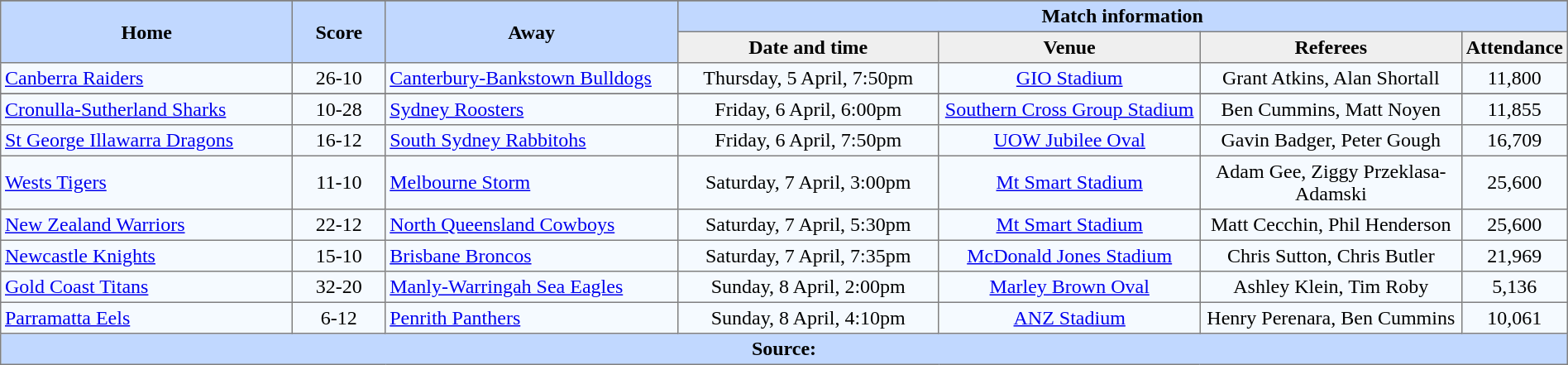<table border="1" cellpadding="3" cellspacing="0" style="border-collapse:collapse; text-align:center; width:100%;">
<tr style="background:#c1d8ff;">
</tr>
<tr style="background:#c1d8ff;">
<th rowspan="2" style="width:19%;">Home</th>
<th rowspan="2" style="width:6%;">Score</th>
<th rowspan="2" style="width:19%;">Away</th>
<th colspan=6>Match information</th>
</tr>
<tr style="background:#efefef;">
<th width=17%>Date and time</th>
<th width=17%>Venue</th>
<th width=17%>Referees</th>
<th width=5%>Attendance</th>
</tr>
<tr style="text-align:center; background:#f5faff;">
<td align="left"> <a href='#'>Canberra Raiders</a></td>
<td>26-10</td>
<td align="left"> <a href='#'>Canterbury-Bankstown Bulldogs</a></td>
<td>Thursday, 5 April, 7:50pm</td>
<td><a href='#'>GIO Stadium</a></td>
<td>Grant Atkins, Alan Shortall</td>
<td>11,800</td>
</tr>
<tr style="background:#c1d8ff;">
</tr>
<tr style="text-align:center; background:#f5faff;">
<td align="left"> <a href='#'>Cronulla-Sutherland Sharks</a></td>
<td>10-28</td>
<td align="left"> <a href='#'>Sydney Roosters</a></td>
<td>Friday, 6 April, 6:00pm</td>
<td><a href='#'>Southern Cross Group Stadium</a></td>
<td>Ben Cummins, Matt Noyen</td>
<td>11,855</td>
</tr>
<tr style="text-align:center; background:#f5faff;">
<td align="left"> <a href='#'>St George Illawarra Dragons</a></td>
<td>16-12</td>
<td align="left"> <a href='#'>South Sydney Rabbitohs</a></td>
<td>Friday, 6 April, 7:50pm</td>
<td><a href='#'>UOW Jubilee Oval</a></td>
<td>Gavin Badger, Peter Gough</td>
<td>16,709</td>
</tr>
<tr style="text-align:center; background:#f5faff;">
<td align="left"> <a href='#'>Wests Tigers</a></td>
<td>11-10</td>
<td align="left"> <a href='#'>Melbourne Storm</a></td>
<td>Saturday, 7 April, 3:00pm</td>
<td><a href='#'>Mt Smart Stadium</a></td>
<td>Adam Gee, Ziggy Przeklasa-Adamski</td>
<td>25,600</td>
</tr>
<tr style="text-align:center; background:#f5faff;">
<td align="left"> <a href='#'>New Zealand Warriors</a></td>
<td>22-12</td>
<td align="left"> <a href='#'>North Queensland Cowboys</a></td>
<td>Saturday, 7 April, 5:30pm</td>
<td><a href='#'>Mt Smart Stadium</a></td>
<td>Matt Cecchin, Phil Henderson</td>
<td>25,600</td>
</tr>
<tr style="text-align:center; background:#f5faff;">
<td align="left"> <a href='#'>Newcastle Knights</a></td>
<td>15-10</td>
<td align="left"> <a href='#'>Brisbane Broncos</a></td>
<td>Saturday, 7 April, 7:35pm</td>
<td><a href='#'>McDonald Jones Stadium</a></td>
<td>Chris Sutton, Chris Butler</td>
<td>21,969</td>
</tr>
<tr style="text-align:center; background:#f5faff;">
<td align="left"> <a href='#'>Gold Coast Titans</a></td>
<td>32-20</td>
<td align="left"> <a href='#'>Manly-Warringah Sea Eagles</a></td>
<td>Sunday, 8 April, 2:00pm</td>
<td><a href='#'>Marley Brown Oval</a></td>
<td>Ashley Klein, Tim Roby</td>
<td>5,136</td>
</tr>
<tr style="text-align:center; background:#f5faff;">
<td align="left"> <a href='#'>Parramatta Eels</a></td>
<td>6-12</td>
<td align="left"> <a href='#'>Penrith Panthers</a></td>
<td>Sunday, 8 April, 4:10pm</td>
<td><a href='#'>ANZ Stadium</a></td>
<td>Henry Perenara, Ben Cummins</td>
<td>10,061</td>
</tr>
<tr style="background:#c1d8ff;">
<th colspan=7>Source:</th>
</tr>
</table>
